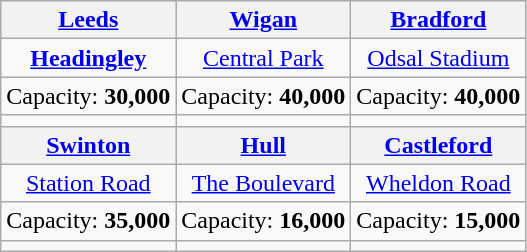<table class="wikitable" style="text-align:center">
<tr>
<th><strong><a href='#'>Leeds</a></strong></th>
<th><a href='#'>Wigan</a></th>
<th><a href='#'>Bradford</a></th>
</tr>
<tr>
<td><strong><a href='#'>Headingley</a></strong></td>
<td><a href='#'>Central Park</a></td>
<td><a href='#'>Odsal Stadium</a></td>
</tr>
<tr>
<td>Capacity: <strong>30,000</strong></td>
<td>Capacity: <strong>40,000</strong></td>
<td>Capacity: <strong>40,000</strong></td>
</tr>
<tr>
<td></td>
<td></td>
<td></td>
</tr>
<tr>
<th><a href='#'>Swinton</a></th>
<th><a href='#'>Hull</a></th>
<th><a href='#'>Castleford</a></th>
</tr>
<tr>
<td><a href='#'>Station Road</a></td>
<td><a href='#'>The Boulevard</a></td>
<td><a href='#'>Wheldon Road</a></td>
</tr>
<tr>
<td>Capacity: <strong>35,000</strong></td>
<td>Capacity: <strong>16,000</strong></td>
<td>Capacity: <strong>15,000</strong></td>
</tr>
<tr>
<td></td>
<td></td>
<td></td>
</tr>
</table>
